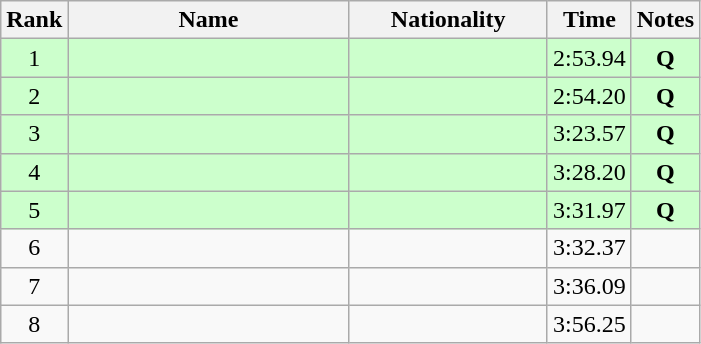<table class="wikitable sortable" style="text-align:center">
<tr>
<th>Rank</th>
<th style="width:180px">Name</th>
<th style="width:125px">Nationality</th>
<th>Time</th>
<th>Notes</th>
</tr>
<tr style="background:#cfc;">
<td>1</td>
<td style="text-align:left;"></td>
<td style="text-align:left;"></td>
<td>2:53.94</td>
<td><strong>Q</strong></td>
</tr>
<tr style="background:#cfc;">
<td>2</td>
<td style="text-align:left;"></td>
<td style="text-align:left;"></td>
<td>2:54.20</td>
<td><strong>Q</strong></td>
</tr>
<tr style="background:#cfc;">
<td>3</td>
<td style="text-align:left;"></td>
<td style="text-align:left;"></td>
<td>3:23.57</td>
<td><strong>Q</strong></td>
</tr>
<tr style="background:#cfc;">
<td>4</td>
<td style="text-align:left;"></td>
<td style="text-align:left;"></td>
<td>3:28.20</td>
<td><strong>Q</strong></td>
</tr>
<tr style="background:#cfc;">
<td>5</td>
<td style="text-align:left;"></td>
<td style="text-align:left;"></td>
<td>3:31.97</td>
<td><strong>Q</strong></td>
</tr>
<tr>
<td>6</td>
<td style="text-align:left;"></td>
<td style="text-align:left;"></td>
<td>3:32.37</td>
<td></td>
</tr>
<tr>
<td>7</td>
<td style="text-align:left;"></td>
<td style="text-align:left;"></td>
<td>3:36.09</td>
<td></td>
</tr>
<tr>
<td>8</td>
<td style="text-align:left;"></td>
<td style="text-align:left;"></td>
<td>3:56.25</td>
<td></td>
</tr>
</table>
